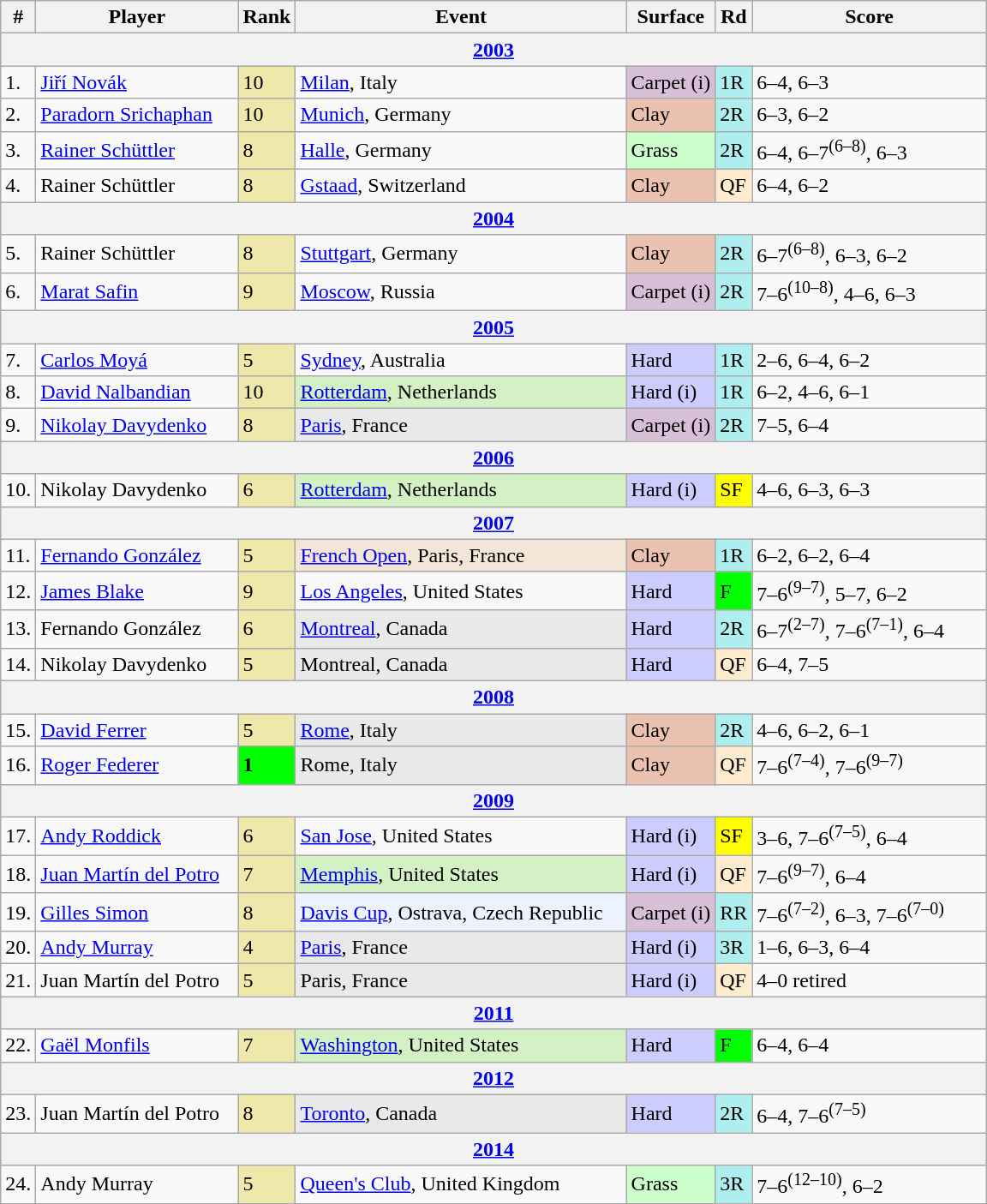<table class="wikitable sortable">
<tr>
<th>#</th>
<th width=150>Player</th>
<th>Rank</th>
<th width=250>Event</th>
<th>Surface</th>
<th>Rd</th>
<th width=175>Score</th>
</tr>
<tr>
<th colspan=7><a href='#'>2003</a></th>
</tr>
<tr>
<td>1.</td>
<td> <a href='#'>Jiří Novák</a></td>
<td bgcolor=EEE8AA>10</td>
<td><a href='#'>Milan</a>, Italy</td>
<td bgcolor=thistle>Carpet (i)</td>
<td bgcolor=afeeee>1R</td>
<td>6–4, 6–3</td>
</tr>
<tr>
<td>2.</td>
<td> <a href='#'>Paradorn Srichaphan</a></td>
<td bgcolor=EEE8AA>10</td>
<td><a href='#'>Munich</a>, Germany</td>
<td style="background:#ebc2af;">Clay</td>
<td bgcolor=afeeee>2R</td>
<td>6–3, 6–2</td>
</tr>
<tr>
<td>3.</td>
<td> <a href='#'>Rainer Schüttler</a></td>
<td bgcolor=EEE8AA>8</td>
<td><a href='#'>Halle</a>, Germany</td>
<td bgcolor=CCFFCC>Grass</td>
<td bgcolor=afeeee>2R</td>
<td>6–4, 6–7<sup>(6–8)</sup>, 6–3</td>
</tr>
<tr>
<td>4.</td>
<td> Rainer Schüttler</td>
<td bgcolor=EEE8AA>8</td>
<td><a href='#'>Gstaad</a>, Switzerland</td>
<td style="background:#ebc2af;">Clay</td>
<td bgcolor=ffebcd>QF</td>
<td>6–4, 6–2</td>
</tr>
<tr>
<th colspan=7><a href='#'>2004</a></th>
</tr>
<tr>
<td>5.</td>
<td> Rainer Schüttler</td>
<td bgcolor=EEE8AA>8</td>
<td><a href='#'>Stuttgart</a>, Germany</td>
<td style="background:#ebc2af;">Clay</td>
<td bgcolor=afeeee>2R</td>
<td>6–7<sup>(6–8)</sup>, 6–3, 6–2</td>
</tr>
<tr>
<td>6.</td>
<td> <a href='#'>Marat Safin</a></td>
<td bgcolor=EEE8AA>9</td>
<td><a href='#'>Moscow</a>, Russia</td>
<td bgcolor=thistle>Carpet (i)</td>
<td bgcolor=afeeee>2R</td>
<td>7–6<sup>(10–8)</sup>, 4–6, 6–3</td>
</tr>
<tr>
<th colspan=7><a href='#'>2005</a></th>
</tr>
<tr>
<td>7.</td>
<td> <a href='#'>Carlos Moyá</a></td>
<td bgcolor=EEE8AA>5</td>
<td><a href='#'>Sydney</a>, Australia</td>
<td bgcolor=CCCCFF>Hard</td>
<td bgcolor=afeeee>1R</td>
<td>2–6, 6–4, 6–2</td>
</tr>
<tr>
<td>8.</td>
<td> <a href='#'>David Nalbandian</a></td>
<td bgcolor=EEE8AA>10</td>
<td style="background:#d4f1c5;"><a href='#'>Rotterdam</a>, Netherlands</td>
<td bgcolor=CCCCFF>Hard (i)</td>
<td bgcolor=afeeee>1R</td>
<td>6–2, 4–6, 6–1</td>
</tr>
<tr>
<td>9.</td>
<td> <a href='#'>Nikolay Davydenko</a></td>
<td bgcolor=EEE8AA>8</td>
<td style="background:#e9e9e9;"><a href='#'>Paris</a>, France</td>
<td bgcolor=thistle>Carpet (i)</td>
<td bgcolor=afeeee>2R</td>
<td>7–5, 6–4</td>
</tr>
<tr>
<th colspan=7><a href='#'>2006</a></th>
</tr>
<tr>
<td>10.</td>
<td> Nikolay Davydenko</td>
<td bgcolor=EEE8AA>6</td>
<td style="background:#d4f1c5;"><a href='#'>Rotterdam</a>, Netherlands</td>
<td bgcolor=CCCCFF>Hard (i)</td>
<td bgcolor=yellow>SF</td>
<td>4–6, 6–3, 6–3</td>
</tr>
<tr>
<th colspan=7><a href='#'>2007</a></th>
</tr>
<tr>
<td>11.</td>
<td> <a href='#'>Fernando González</a></td>
<td bgcolor=EEE8AA>5</td>
<td style="background:#f3e6d7;"><a href='#'>French Open</a>, Paris, France</td>
<td style="background:#ebc2af;">Clay</td>
<td bgcolor=afeeee>1R</td>
<td>6–2, 6–2, 6–4</td>
</tr>
<tr>
<td>12.</td>
<td> <a href='#'>James Blake</a></td>
<td bgcolor=EEE8AA>9</td>
<td><a href='#'>Los Angeles</a>, United States</td>
<td bgcolor=CCCCFF>Hard</td>
<td bgcolor=lime>F</td>
<td>7–6<sup>(9–7)</sup>, 5–7, 6–2</td>
</tr>
<tr>
<td>13.</td>
<td> Fernando González</td>
<td bgcolor=EEE8AA>6</td>
<td style="background:#e9e9e9;"><a href='#'>Montreal</a>, Canada</td>
<td bgcolor=CCCCFF>Hard</td>
<td bgcolor=afeeee>2R</td>
<td>6–7<sup>(2–7)</sup>, 7–6<sup>(7–1)</sup>, 6–4</td>
</tr>
<tr>
<td>14.</td>
<td> Nikolay Davydenko</td>
<td bgcolor=EEE8AA>5</td>
<td style="background:#e9e9e9;">Montreal, Canada</td>
<td bgcolor=CCCCFF>Hard</td>
<td bgcolor=ffebcd>QF</td>
<td>6–4, 7–5</td>
</tr>
<tr>
<th colspan=7><a href='#'>2008</a></th>
</tr>
<tr>
<td>15.</td>
<td> <a href='#'>David Ferrer</a></td>
<td bgcolor=EEE8AA>5</td>
<td style="background:#e9e9e9;"><a href='#'>Rome</a>, Italy</td>
<td style="background:#ebc2af;">Clay</td>
<td bgcolor=afeeee>2R</td>
<td>4–6, 6–2, 6–1</td>
</tr>
<tr>
<td>16.</td>
<td> <a href='#'>Roger Federer</a></td>
<td bgcolor=lime><strong>1</strong></td>
<td style="background:#e9e9e9;">Rome, Italy</td>
<td style="background:#ebc2af;">Clay</td>
<td bgcolor=ffebcd>QF</td>
<td>7–6<sup>(7–4)</sup>, 7–6<sup>(9–7)</sup></td>
</tr>
<tr>
<th colspan=7><a href='#'>2009</a></th>
</tr>
<tr>
<td>17.</td>
<td> <a href='#'>Andy Roddick</a></td>
<td bgcolor=EEE8AA>6</td>
<td><a href='#'>San Jose</a>, United States</td>
<td bgcolor=CCCCFF>Hard (i)</td>
<td bgcolor=yellow>SF</td>
<td>3–6, 7–6<sup>(7–5)</sup>, 6–4</td>
</tr>
<tr>
<td>18.</td>
<td> <a href='#'>Juan Martín del Potro</a></td>
<td bgcolor=EEE8AA>7</td>
<td style="background:#d4f1c5;"><a href='#'>Memphis</a>, United States</td>
<td bgcolor=CCCCFF>Hard (i)</td>
<td bgcolor=ffebcd>QF</td>
<td>7–6<sup>(9–7)</sup>, 6–4</td>
</tr>
<tr>
<td>19.</td>
<td> <a href='#'>Gilles Simon</a></td>
<td bgcolor=EEE8AA>8</td>
<td style="background:#ecf2ff;"><a href='#'>Davis Cup</a>, Ostrava, Czech Republic</td>
<td bgcolor=thistle>Carpet (i)</td>
<td bgcolor=afeeee>RR</td>
<td>7–6<sup>(7–2)</sup>, 6–3, 7–6<sup>(7–0)</sup></td>
</tr>
<tr>
<td>20.</td>
<td> <a href='#'>Andy Murray</a></td>
<td bgcolor=EEE8AA>4</td>
<td style="background:#e9e9e9;"><a href='#'>Paris</a>, France</td>
<td bgcolor=CCCCFF>Hard (i)</td>
<td bgcolor=afeeee>3R</td>
<td>1–6, 6–3, 6–4</td>
</tr>
<tr>
<td>21.</td>
<td> Juan Martín del Potro</td>
<td bgcolor=EEE8AA>5</td>
<td style="background:#e9e9e9;">Paris, France</td>
<td bgcolor=CCCCFF>Hard (i)</td>
<td bgcolor=ffebcd>QF</td>
<td>4–0 retired</td>
</tr>
<tr>
<th colspan=7><a href='#'>2011</a></th>
</tr>
<tr>
<td>22.</td>
<td> <a href='#'>Gaël Monfils</a></td>
<td bgcolor=EEE8AA>7</td>
<td style="background:#d4f1c5;"><a href='#'>Washington</a>, United States</td>
<td bgcolor=CCCCFF>Hard</td>
<td bgcolor=lime>F</td>
<td>6–4, 6–4</td>
</tr>
<tr>
<th colspan=7><a href='#'>2012</a></th>
</tr>
<tr>
<td>23.</td>
<td> Juan Martín del Potro</td>
<td bgcolor=EEE8AA>8</td>
<td style="background:#e9e9e9;"><a href='#'>Toronto</a>, Canada</td>
<td bgcolor=CCCCFF>Hard</td>
<td bgcolor=afeeee>2R</td>
<td>6–4, 7–6<sup>(7–5)</sup></td>
</tr>
<tr>
<th colspan=7><a href='#'>2014</a></th>
</tr>
<tr>
<td>24.</td>
<td> Andy Murray</td>
<td bgcolor=EEE8AA>5</td>
<td><a href='#'>Queen's Club</a>, United Kingdom</td>
<td bgcolor=CCFFCC>Grass</td>
<td bgcolor=afeeee>3R</td>
<td>7–6<sup>(12–10)</sup>, 6–2</td>
</tr>
</table>
